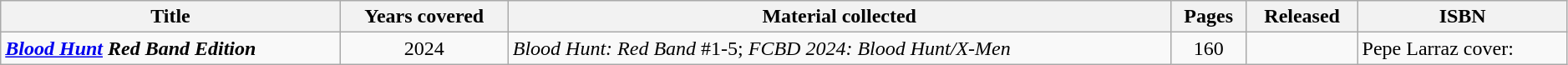<table class="wikitable sortable" width=99%>
<tr>
<th>Title</th>
<th>Years covered</th>
<th class="unsortable">Material collected</th>
<th>Pages</th>
<th>Released</th>
<th class="unsortable">ISBN</th>
</tr>
<tr>
<td><strong><em><a href='#'>Blood Hunt</a> Red Band Edition</em></strong></td>
<td style="text-align: center;">2024</td>
<td><em>Blood Hunt: Red Band</em> #1-5; <em>FCBD 2024: Blood Hunt/X-Men</em></td>
<td style="text-align: center;">160</td>
<td></td>
<td>Pepe Larraz cover: </td>
</tr>
</table>
